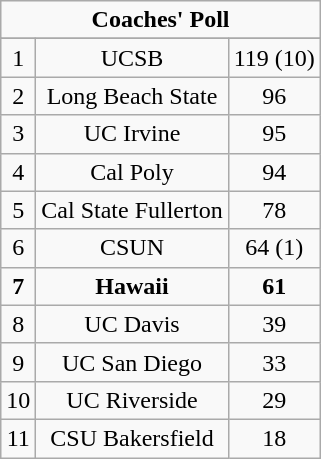<table class="wikitable" style="display: inline-table;">
<tr>
<td align="center" Colspan="3"><strong>Coaches' Poll</strong></td>
</tr>
<tr align="center">
</tr>
<tr align="center">
<td>1</td>
<td>UCSB</td>
<td>119 (10)</td>
</tr>
<tr align="center">
<td>2</td>
<td>Long Beach State</td>
<td>96</td>
</tr>
<tr align="center">
<td>3</td>
<td>UC Irvine</td>
<td>95</td>
</tr>
<tr align="center">
<td>4</td>
<td>Cal Poly</td>
<td>94</td>
</tr>
<tr align="center">
<td>5</td>
<td>Cal State Fullerton</td>
<td>78</td>
</tr>
<tr align="center">
<td>6</td>
<td>CSUN</td>
<td>64 (1)</td>
</tr>
<tr align="center">
<td><strong>7</strong></td>
<td><strong>Hawaii</strong></td>
<td><strong>61</strong></td>
</tr>
<tr align="center">
<td>8</td>
<td>UC Davis</td>
<td>39</td>
</tr>
<tr align="center">
<td>9</td>
<td>UC San Diego</td>
<td>33</td>
</tr>
<tr align="center">
<td>10</td>
<td>UC Riverside</td>
<td>29</td>
</tr>
<tr align="center">
<td>11</td>
<td>CSU Bakersfield</td>
<td>18</td>
</tr>
</table>
